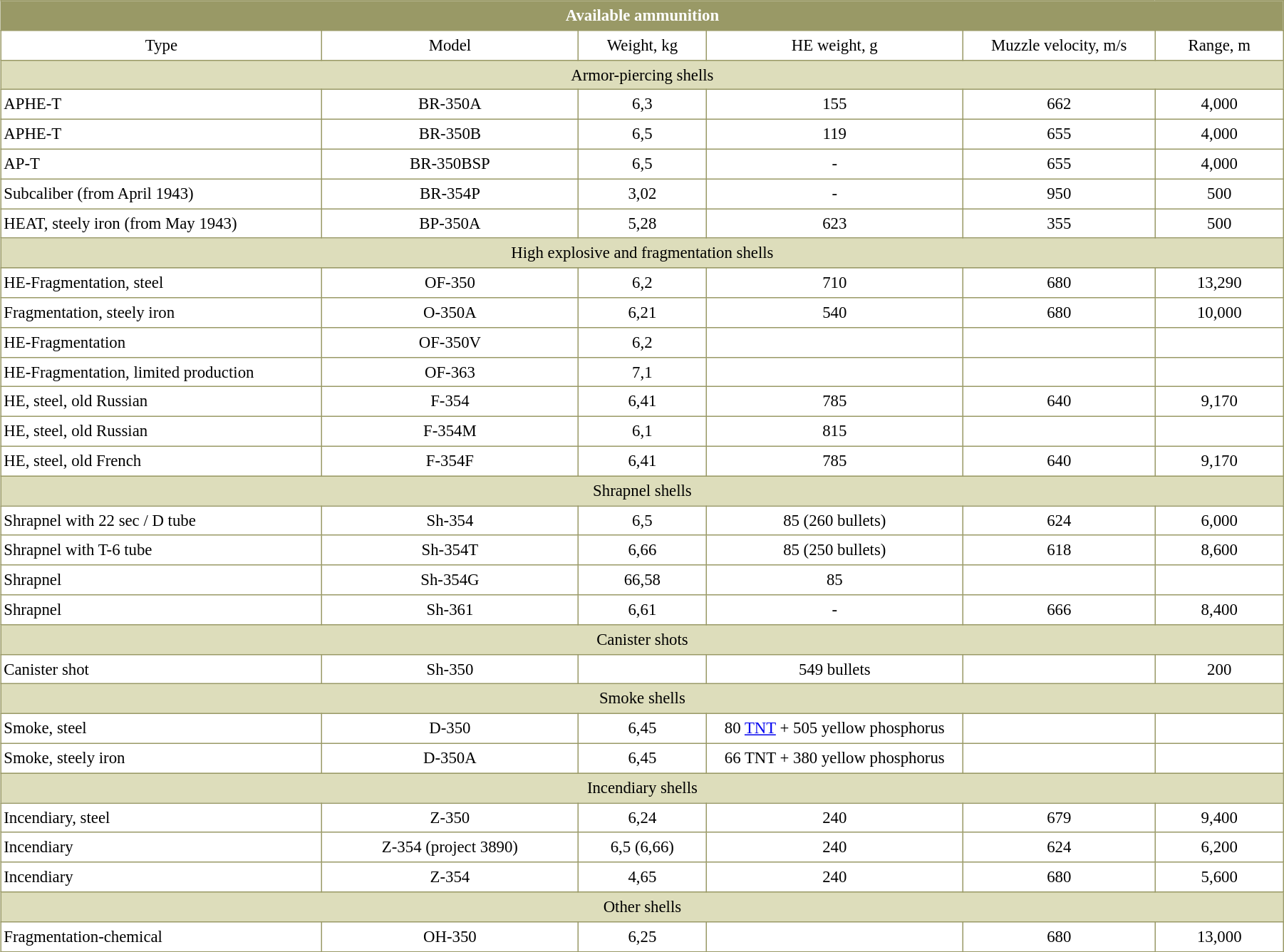<table border=0 cellspacing=0 cellpadding=2 style="margin:0 0 .5em 1em; width:95%; background:#fff; border-collapse:collapse; border:1px solid #996; line-height:1.5; font-size:95%">
<tr style="vertical-align:top; text-align:center; border:1px solid #996; background-color:#996; color:#fff">
<td colspan="6"><strong>Available ammunition</strong></td>
</tr>
<tr style="vertical-align:top; text-align:center; border:1px solid #996;">
<td width="25%"  style="border:1px solid #996">Type</td>
<td width="20%"  style="border:1px solid #996">Model</td>
<td width="10%"  style="border:1px solid #996">Weight, kg</td>
<td width="20%"  style="border:1px solid #996">HE weight, g</td>
<td width="15%"  style="border:1px solid #996">Muzzle velocity, m/s</td>
<td width="10%"  style="border:1px solid #996">Range, m</td>
</tr>
<tr style="vertical-align:top; text-align:center; border:1px solid #996; background-color:#ddb;">
<td colspan="6">Armor-piercing shells</td>
</tr>
<tr style="vertical-align:top; text-align:center;">
<td style="border:1px solid #996; text-align:left">APHE-T</td>
<td style="border:1px solid #996">BR-350A</td>
<td style="border:1px solid #996">6,3</td>
<td style="border:1px solid #996">155</td>
<td style="border:1px solid #996">662</td>
<td style="border:1px solid #996">4,000</td>
</tr>
<tr style="vertical-align:top; text-align:center;">
<td style="border:1px solid #996; text-align:left">APHE-T</td>
<td style="border:1px solid #996">BR-350B</td>
<td style="border:1px solid #996">6,5</td>
<td style="border:1px solid #996">119</td>
<td style="border:1px solid #996">655</td>
<td style="border:1px solid #996">4,000</td>
</tr>
<tr style="vertical-align:top; text-align:center;">
<td style="border:1px solid #996; text-align:left">AP-T</td>
<td style="border:1px solid #996">BR-350BSP</td>
<td style="border:1px solid #996">6,5</td>
<td style="border:1px solid #996">-</td>
<td style="border:1px solid #996">655</td>
<td style="border:1px solid #996">4,000</td>
</tr>
<tr style="vertical-align:top; text-align:center;">
<td style="border:1px solid #996; text-align:left">Subcaliber (from April 1943)</td>
<td style="border:1px solid #996">BR-354P</td>
<td style="border:1px solid #996">3,02</td>
<td style="border:1px solid #996">-</td>
<td style="border:1px solid #996">950</td>
<td style="border:1px solid #996">500</td>
</tr>
<tr style="vertical-align:top; text-align:center;">
<td style="border:1px solid #996; text-align:left">HEAT, steely iron (from May 1943)</td>
<td style="border:1px solid #996">BP-350A</td>
<td style="border:1px solid #996">5,28</td>
<td style="border:1px solid #996">623</td>
<td style="border:1px solid #996">355</td>
<td style="border:1px solid #996">500</td>
</tr>
<tr style="vertical-align:top; text-align:center; border:1px solid #996; background-color:#ddb;">
<td colspan="6">High explosive and fragmentation shells</td>
</tr>
<tr style="vertical-align:top; text-align:center;">
<td style="border:1px solid #996; text-align:left">HE-Fragmentation, steel</td>
<td style="border:1px solid #996">OF-350</td>
<td style="border:1px solid #996">6,2</td>
<td style="border:1px solid #996">710</td>
<td style="border:1px solid #996">680</td>
<td style="border:1px solid #996">13,290</td>
</tr>
<tr style="vertical-align:top; text-align:center;">
<td style="border:1px solid #996; text-align:left">Fragmentation, steely iron</td>
<td style="border:1px solid #996">O-350A</td>
<td style="border:1px solid #996">6,21</td>
<td style="border:1px solid #996">540</td>
<td style="border:1px solid #996">680</td>
<td style="border:1px solid #996">10,000</td>
</tr>
<tr style="vertical-align:top; text-align:center;">
<td style="border:1px solid #996; text-align:left">HE-Fragmentation</td>
<td style="border:1px solid #996">OF-350V</td>
<td style="border:1px solid #996">6,2</td>
<td style="border:1px solid #996"></td>
<td style="border:1px solid #996"></td>
<td style="border:1px solid #996"></td>
</tr>
<tr style="vertical-align:top; text-align:center;">
<td style="border:1px solid #996; text-align:left">HE-Fragmentation, limited production</td>
<td style="border:1px solid #996">OF-363</td>
<td style="border:1px solid #996">7,1</td>
<td style="border:1px solid #996"></td>
<td style="border:1px solid #996"></td>
<td style="border:1px solid #996"></td>
</tr>
<tr style="vertical-align:top; text-align:center;">
<td style="border:1px solid #996; text-align:left">HE, steel, old Russian</td>
<td style="border:1px solid #996">F-354</td>
<td style="border:1px solid #996">6,41</td>
<td style="border:1px solid #996">785</td>
<td style="border:1px solid #996">640</td>
<td style="border:1px solid #996">9,170</td>
</tr>
<tr style="vertical-align:top; text-align:center;">
<td style="border:1px solid #996; text-align:left">HE, steel, old Russian</td>
<td style="border:1px solid #996">F-354M</td>
<td style="border:1px solid #996">6,1</td>
<td style="border:1px solid #996">815</td>
<td style="border:1px solid #996"></td>
<td style="border:1px solid #996"></td>
</tr>
<tr style="vertical-align:top; text-align:center;">
<td style="border:1px solid #996; text-align:left">HE, steel, old French</td>
<td style="border:1px solid #996">F-354F</td>
<td style="border:1px solid #996">6,41</td>
<td style="border:1px solid #996">785</td>
<td style="border:1px solid #996">640</td>
<td style="border:1px solid #996">9,170</td>
</tr>
<tr style="vertical-align:top; text-align:center; border:1px solid #996; background-color:#ddb;">
<td colspan="6">Shrapnel shells</td>
</tr>
<tr style="vertical-align:top; text-align:center;">
<td style="border:1px solid #996; text-align:left">Shrapnel with 22 sec / D tube</td>
<td style="border:1px solid #996">Sh-354</td>
<td style="border:1px solid #996">6,5</td>
<td style="border:1px solid #996">85 (260 bullets)</td>
<td style="border:1px solid #996">624</td>
<td style="border:1px solid #996">6,000</td>
</tr>
<tr style="vertical-align:top; text-align:center;">
<td style="border:1px solid #996; text-align:left">Shrapnel with T-6 tube</td>
<td style="border:1px solid #996">Sh-354T</td>
<td style="border:1px solid #996">6,66</td>
<td style="border:1px solid #996">85 (250 bullets)</td>
<td style="border:1px solid #996">618</td>
<td style="border:1px solid #996">8,600</td>
</tr>
<tr style="vertical-align:top; text-align:center;">
<td style="border:1px solid #996; text-align:left">Shrapnel</td>
<td style="border:1px solid #996">Sh-354G</td>
<td style="border:1px solid #996">66,58</td>
<td style="border:1px solid #996">85</td>
<td style="border:1px solid #996"></td>
<td style="border:1px solid #996"></td>
</tr>
<tr style="vertical-align:top; text-align:center;">
<td style="border:1px solid #996; text-align:left">Shrapnel</td>
<td style="border:1px solid #996">Sh-361</td>
<td style="border:1px solid #996">6,61</td>
<td style="border:1px solid #996">-</td>
<td style="border:1px solid #996">666</td>
<td style="border:1px solid #996">8,400</td>
</tr>
<tr style="vertical-align:top; text-align:center; border:1px solid #996; background-color:#ddb;">
<td colspan="6">Canister shots</td>
</tr>
<tr style="vertical-align:top; text-align:center;">
<td style="border:1px solid #996; text-align:left">Canister shot</td>
<td style="border:1px solid #996">Sh-350</td>
<td style="border:1px solid #996"></td>
<td style="border:1px solid #996">549 bullets</td>
<td style="border:1px solid #996"></td>
<td style="border:1px solid #996">200</td>
</tr>
<tr style="vertical-align:top; text-align:center; border:1px solid #996; background-color:#ddb;">
<td colspan="6">Smoke shells</td>
</tr>
<tr style="vertical-align:top; text-align:center;">
<td style="border:1px solid #996; text-align:left">Smoke, steel</td>
<td style="border:1px solid #996">D-350</td>
<td style="border:1px solid #996">6,45</td>
<td style="border:1px solid #996">80 <a href='#'>TNT</a> + 505 yellow phosphorus</td>
<td style="border:1px solid #996"></td>
<td style="border:1px solid #996"></td>
</tr>
<tr style="vertical-align:top; text-align:center;">
<td style="border:1px solid #996; text-align:left">Smoke, steely iron</td>
<td style="border:1px solid #996">D-350A</td>
<td style="border:1px solid #996">6,45</td>
<td style="border:1px solid #996">66 TNT + 380 yellow phosphorus</td>
<td style="border:1px solid #996"></td>
<td style="border:1px solid #996"></td>
</tr>
<tr style="vertical-align:top; text-align:center; border:1px solid #996; background-color:#ddb;">
<td colspan="6">Incendiary shells</td>
</tr>
<tr style="vertical-align:top; text-align:center;">
<td style="border:1px solid #996; text-align:left">Incendiary, steel</td>
<td style="border:1px solid #996">Z-350</td>
<td style="border:1px solid #996">6,24</td>
<td style="border:1px solid #996">240</td>
<td style="border:1px solid #996">679</td>
<td style="border:1px solid #996">9,400</td>
</tr>
<tr style="vertical-align:top; text-align:center;">
<td style="border:1px solid #996; text-align:left">Incendiary</td>
<td style="border:1px solid #996">Z-354 (project 3890)</td>
<td style="border:1px solid #996">6,5 (6,66)</td>
<td style="border:1px solid #996">240</td>
<td style="border:1px solid #996">624</td>
<td style="border:1px solid #996">6,200</td>
</tr>
<tr style="vertical-align:top; text-align:center;">
<td style="border:1px solid #996; text-align:left">Incendiary</td>
<td style="border:1px solid #996">Z-354</td>
<td style="border:1px solid #996">4,65</td>
<td style="border:1px solid #996">240</td>
<td style="border:1px solid #996">680</td>
<td style="border:1px solid #996">5,600</td>
</tr>
<tr style="vertical-align:top; text-align:center; border:1px solid #996; background-color:#ddb;">
<td colspan="6">Other shells</td>
</tr>
<tr style="vertical-align:top; text-align:center;">
<td style="border:1px solid #996; text-align:left">Fragmentation-chemical</td>
<td style="border:1px solid #996">OH-350</td>
<td style="border:1px solid #996">6,25</td>
<td style="border:1px solid #996"></td>
<td style="border:1px solid #996">680</td>
<td style="border:1px solid #996">13,000</td>
</tr>
</table>
